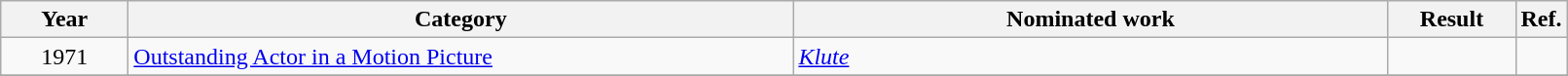<table class=wikitable>
<tr>
<th scope="col" style="width:5em;">Year</th>
<th scope="col" style="width:28em;">Category</th>
<th scope="col" style="width:25em;">Nominated work</th>
<th scope="col" style="width:5em;">Result</th>
<th>Ref.</th>
</tr>
<tr>
<td style="text-align:center;">1971</td>
<td><a href='#'>Outstanding Actor in a Motion Picture</a></td>
<td><em><a href='#'>Klute</a></em></td>
<td></td>
<td align="center"></td>
</tr>
<tr>
</tr>
</table>
